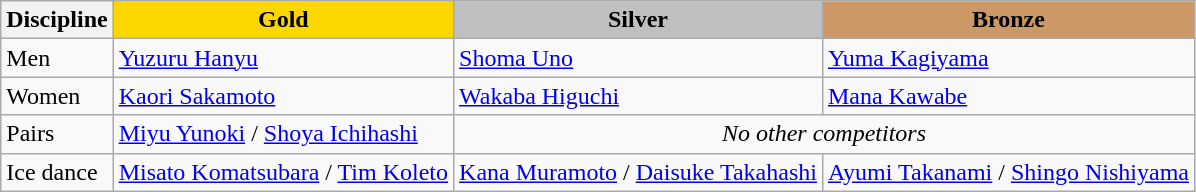<table class="wikitable">
<tr>
<th>Discipline</th>
<td align=center bgcolor=gold><strong>Gold</strong></td>
<td align=center bgcolor=silver><strong>Silver</strong></td>
<td align=center bgcolor=cc9966><strong>Bronze</strong></td>
</tr>
<tr>
<td>Men</td>
<td><a href='#'>Yuzuru Hanyu</a></td>
<td><a href='#'>Shoma Uno</a></td>
<td><a href='#'>Yuma Kagiyama</a></td>
</tr>
<tr>
<td>Women</td>
<td><a href='#'>Kaori Sakamoto</a></td>
<td><a href='#'>Wakaba Higuchi</a></td>
<td><a href='#'>Mana Kawabe</a></td>
</tr>
<tr>
<td>Pairs</td>
<td><a href='#'>Miyu Yunoki</a> / <a href='#'>Shoya Ichihashi</a></td>
<td colspan=2 align=center><em>No other competitors</em></td>
</tr>
<tr>
<td>Ice dance</td>
<td><a href='#'>Misato Komatsubara</a> / <a href='#'>Tim Koleto</a></td>
<td><a href='#'>Kana Muramoto</a> / <a href='#'>Daisuke Takahashi</a></td>
<td><a href='#'>Ayumi Takanami</a> / <a href='#'>Shingo Nishiyama</a></td>
</tr>
</table>
